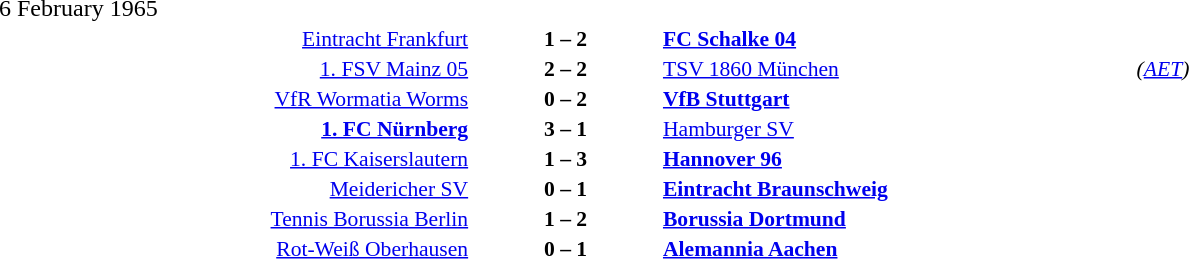<table width=100% cellspacing=1>
<tr>
<th width=25%></th>
<th width=10%></th>
<th width=25%></th>
<th></th>
</tr>
<tr>
<td>6 February 1965</td>
</tr>
<tr style=font-size:90%>
<td align=right><a href='#'>Eintracht Frankfurt</a></td>
<td align=center><strong>1 – 2</strong></td>
<td><strong><a href='#'>FC Schalke 04</a></strong></td>
</tr>
<tr style=font-size:90%>
<td align=right><a href='#'>1. FSV Mainz 05</a></td>
<td align=center><strong>2 – 2</strong></td>
<td><a href='#'>TSV 1860 München</a></td>
<td><em>(<a href='#'>AET</a>)</em></td>
</tr>
<tr style=font-size:90%>
<td align=right><a href='#'>VfR Wormatia Worms</a></td>
<td align=center><strong>0 – 2</strong></td>
<td><strong><a href='#'>VfB Stuttgart</a></strong></td>
</tr>
<tr style=font-size:90%>
<td align=right><strong><a href='#'>1. FC Nürnberg</a></strong></td>
<td align=center><strong>3 – 1</strong></td>
<td><a href='#'>Hamburger SV</a></td>
</tr>
<tr style=font-size:90%>
<td align=right><a href='#'>1. FC Kaiserslautern</a></td>
<td align=center><strong>1 – 3</strong></td>
<td><strong><a href='#'>Hannover 96</a></strong></td>
</tr>
<tr style=font-size:90%>
<td align=right><a href='#'>Meidericher SV</a></td>
<td align=center><strong>0 – 1</strong></td>
<td><strong><a href='#'>Eintracht Braunschweig</a></strong></td>
</tr>
<tr style=font-size:90%>
<td align=right><a href='#'>Tennis Borussia Berlin</a></td>
<td align=center><strong>1 – 2</strong></td>
<td><strong><a href='#'>Borussia Dortmund</a></strong></td>
</tr>
<tr style=font-size:90%>
<td align=right><a href='#'>Rot-Weiß Oberhausen</a></td>
<td align=center><strong>0 – 1</strong></td>
<td><strong><a href='#'>Alemannia Aachen</a></strong></td>
</tr>
</table>
